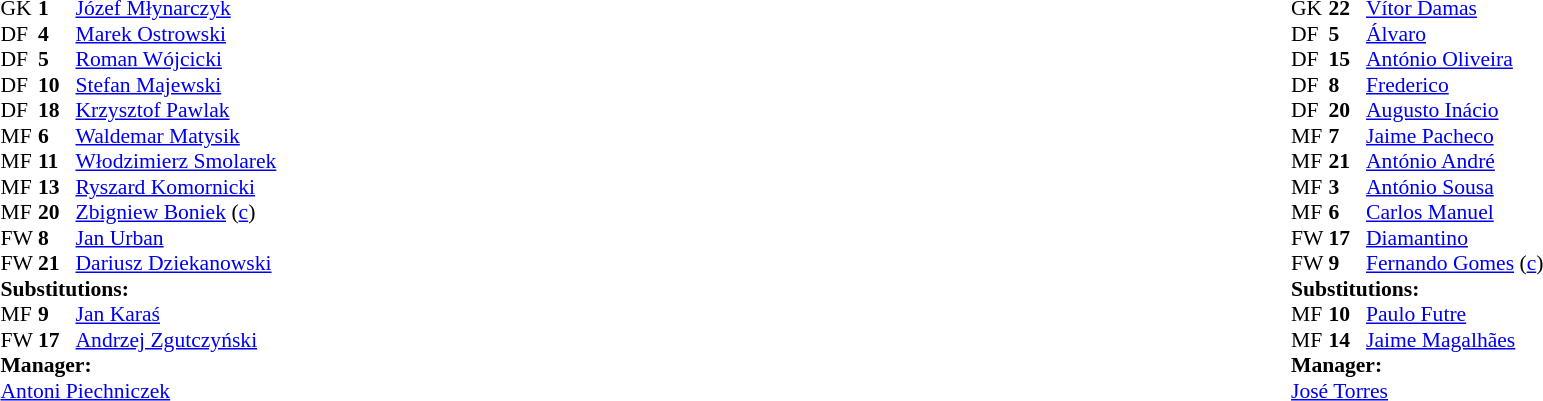<table width="100%">
<tr>
<td valign="top" width="50%"><br><table style="font-size: 90%" cellspacing="0" cellpadding="0">
<tr>
<th width="25"></th>
<th width="25"></th>
</tr>
<tr>
<td>GK</td>
<td><strong>1</strong></td>
<td><a href='#'>Józef Młynarczyk</a></td>
</tr>
<tr>
<td>DF</td>
<td><strong>4</strong></td>
<td><a href='#'>Marek Ostrowski</a></td>
</tr>
<tr>
<td>DF</td>
<td><strong>5</strong></td>
<td><a href='#'>Roman Wójcicki</a></td>
<td></td>
</tr>
<tr>
<td>DF</td>
<td><strong>10</strong></td>
<td><a href='#'>Stefan Majewski</a></td>
</tr>
<tr>
<td>DF</td>
<td><strong>18</strong></td>
<td><a href='#'>Krzysztof Pawlak</a></td>
</tr>
<tr>
<td>MF</td>
<td><strong>6</strong></td>
<td><a href='#'>Waldemar Matysik</a></td>
</tr>
<tr>
<td>MF</td>
<td><strong>11</strong></td>
<td><a href='#'>Włodzimierz Smolarek</a></td>
<td></td>
<td></td>
</tr>
<tr>
<td>MF</td>
<td><strong>13</strong></td>
<td><a href='#'>Ryszard Komornicki</a></td>
<td></td>
<td></td>
</tr>
<tr>
<td>MF</td>
<td><strong>20</strong></td>
<td><a href='#'>Zbigniew Boniek</a> (<a href='#'>c</a>)</td>
</tr>
<tr>
<td>FW</td>
<td><strong>8</strong></td>
<td><a href='#'>Jan Urban</a></td>
</tr>
<tr>
<td>FW</td>
<td><strong>21</strong></td>
<td><a href='#'>Dariusz Dziekanowski</a></td>
<td></td>
</tr>
<tr>
<td colspan=3><strong>Substitutions:</strong></td>
</tr>
<tr>
<td>MF</td>
<td><strong>9</strong></td>
<td><a href='#'>Jan Karaś</a></td>
<td></td>
<td></td>
</tr>
<tr>
<td>FW</td>
<td><strong>17</strong></td>
<td><a href='#'>Andrzej Zgutczyński</a></td>
<td></td>
<td></td>
</tr>
<tr>
<td colspan=3><strong>Manager:</strong></td>
</tr>
<tr>
<td colspan=3> <a href='#'>Antoni Piechniczek</a></td>
</tr>
</table>
</td>
<td valign="top" width="50%"><br><table style="font-size: 90%" cellspacing="0" cellpadding="0" align="center">
<tr>
<th width=25></th>
<th width=25></th>
</tr>
<tr>
<td>GK</td>
<td><strong>22</strong></td>
<td><a href='#'>Vítor Damas</a></td>
</tr>
<tr>
<td>DF</td>
<td><strong>5</strong></td>
<td><a href='#'>Álvaro</a></td>
</tr>
<tr>
<td>DF</td>
<td><strong>15</strong></td>
<td><a href='#'>António Oliveira</a></td>
</tr>
<tr>
<td>DF</td>
<td><strong>8</strong></td>
<td><a href='#'>Frederico</a></td>
</tr>
<tr>
<td>DF</td>
<td><strong>20</strong></td>
<td><a href='#'>Augusto Inácio</a></td>
</tr>
<tr>
<td>MF</td>
<td><strong>7</strong></td>
<td><a href='#'>Jaime Pacheco</a></td>
</tr>
<tr>
<td>MF</td>
<td><strong>21</strong></td>
<td><a href='#'>António André</a></td>
<td></td>
<td></td>
</tr>
<tr>
<td>MF</td>
<td><strong>3</strong></td>
<td><a href='#'>António Sousa</a></td>
</tr>
<tr>
<td>MF</td>
<td><strong>6</strong></td>
<td><a href='#'>Carlos Manuel</a></td>
</tr>
<tr>
<td>FW</td>
<td><strong>17</strong></td>
<td><a href='#'>Diamantino</a></td>
</tr>
<tr>
<td>FW</td>
<td><strong>9</strong></td>
<td><a href='#'>Fernando Gomes</a> (<a href='#'>c</a>)</td>
<td></td>
<td></td>
</tr>
<tr>
<td colspan=3><strong>Substitutions:</strong></td>
</tr>
<tr>
<td>MF</td>
<td><strong>10</strong></td>
<td><a href='#'>Paulo Futre</a></td>
<td></td>
<td></td>
</tr>
<tr>
<td>MF</td>
<td><strong>14</strong></td>
<td><a href='#'>Jaime Magalhães</a></td>
<td></td>
<td></td>
</tr>
<tr>
<td colspan=3><strong>Manager:</strong></td>
</tr>
<tr>
<td colspan=3> <a href='#'>José Torres</a></td>
</tr>
</table>
</td>
</tr>
</table>
